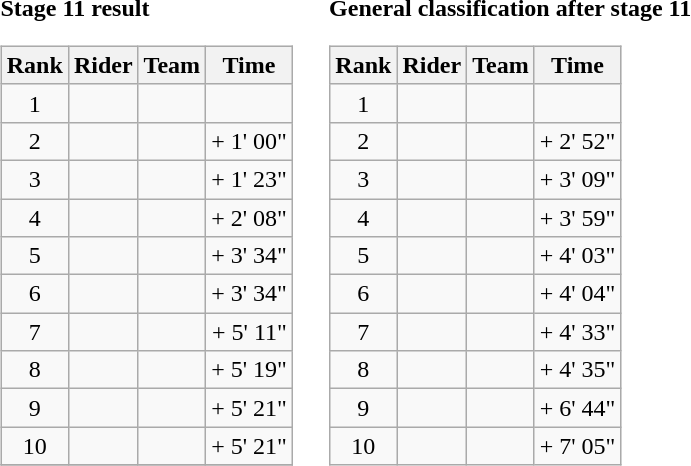<table>
<tr>
<td><strong>Stage 11 result</strong><br><table class="wikitable">
<tr>
<th scope="col">Rank</th>
<th scope="col">Rider</th>
<th scope="col">Team</th>
<th scope="col">Time</th>
</tr>
<tr>
<td style="text-align:center;">1</td>
<td></td>
<td></td>
<td style="text-align:right;"></td>
</tr>
<tr>
<td style="text-align:center;">2</td>
<td></td>
<td></td>
<td style="text-align:right;">+ 1' 00"</td>
</tr>
<tr>
<td style="text-align:center;">3</td>
<td></td>
<td></td>
<td style="text-align:right;">+ 1' 23"</td>
</tr>
<tr>
<td style="text-align:center;">4</td>
<td></td>
<td></td>
<td style="text-align:right;">+ 2' 08"</td>
</tr>
<tr>
<td style="text-align:center;">5</td>
<td></td>
<td></td>
<td style="text-align:right;">+ 3' 34"</td>
</tr>
<tr>
<td style="text-align:center;">6</td>
<td></td>
<td></td>
<td style="text-align:right;">+ 3' 34"</td>
</tr>
<tr>
<td style="text-align:center;">7</td>
<td></td>
<td></td>
<td style="text-align:right;">+ 5' 11"</td>
</tr>
<tr>
<td style="text-align:center;">8</td>
<td></td>
<td></td>
<td style="text-align:right;">+ 5' 19"</td>
</tr>
<tr>
<td style="text-align:center;">9</td>
<td>   </td>
<td></td>
<td style="text-align:right;">+ 5' 21"</td>
</tr>
<tr>
<td style="text-align:center;">10</td>
<td></td>
<td></td>
<td style="text-align:right;">+ 5' 21"</td>
</tr>
<tr>
</tr>
</table>
</td>
<td></td>
<td><strong>General classification after stage 11</strong><br><table class="wikitable">
<tr>
<th scope="col">Rank</th>
<th scope="col">Rider</th>
<th scope="col">Team</th>
<th scope="col">Time</th>
</tr>
<tr>
<td style="text-align:center;">1</td>
<td>   </td>
<td></td>
<td style="text-align:right;"></td>
</tr>
<tr>
<td style="text-align:center;">2</td>
<td></td>
<td></td>
<td style="text-align:right;">+ 2' 52"</td>
</tr>
<tr>
<td style="text-align:center;">3</td>
<td> </td>
<td></td>
<td style="text-align:right;">+ 3' 09"</td>
</tr>
<tr>
<td style="text-align:center;">4</td>
<td></td>
<td></td>
<td style="text-align:right;">+ 3' 59"</td>
</tr>
<tr>
<td style="text-align:center;">5</td>
<td> </td>
<td></td>
<td style="text-align:right;">+ 4' 03"</td>
</tr>
<tr>
<td style="text-align:center;">6</td>
<td></td>
<td></td>
<td style="text-align:right;">+ 4' 04"</td>
</tr>
<tr>
<td style="text-align:center;">7</td>
<td></td>
<td></td>
<td style="text-align:right;">+ 4' 33"</td>
</tr>
<tr>
<td style="text-align:center;">8</td>
<td></td>
<td></td>
<td style="text-align:right;">+ 4' 35"</td>
</tr>
<tr>
<td style="text-align:center;">9</td>
<td></td>
<td></td>
<td style="text-align:right;">+ 6' 44"</td>
</tr>
<tr>
<td style="text-align:center;">10</td>
<td></td>
<td></td>
<td style="text-align:right;">+ 7' 05"</td>
</tr>
</table>
</td>
</tr>
</table>
